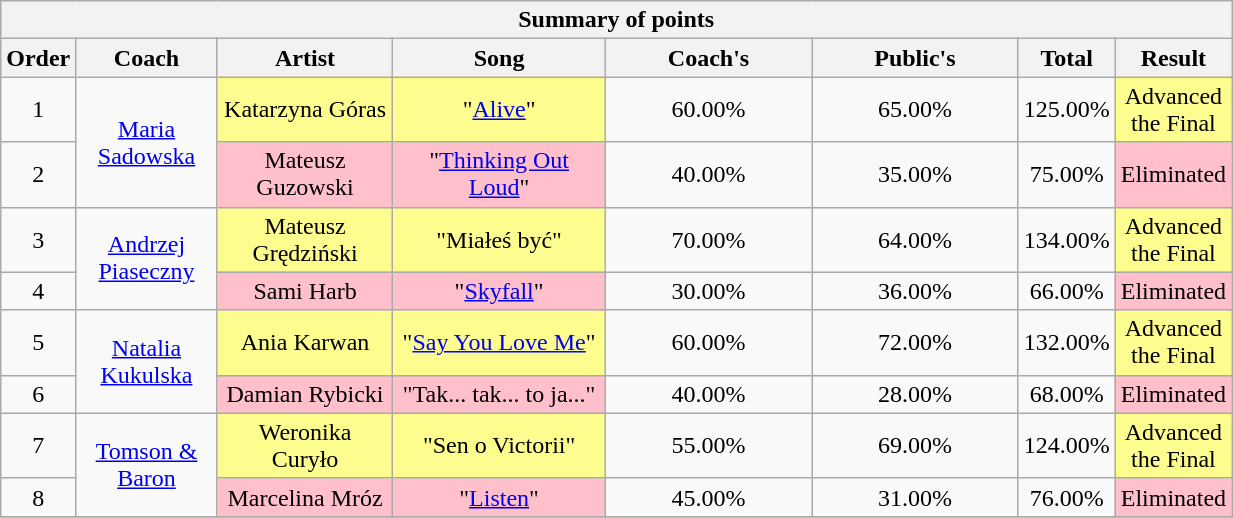<table class="wikitable" style="text-align:center; width:65%;">
<tr>
<th colspan="8" scope="col" style="width:17%;">Summary of points</th>
</tr>
<tr>
<th scope="col" style="width:03%;">Order</th>
<th scope="col" style="width:13%;">Coach</th>
<th scope="col" style="width:17%;">Artist</th>
<th scope="col" style="width:22%;">Song</th>
<th scope="col" style="width:22%;">Coach's</th>
<th scope="col" style="width:22%;">Public's</th>
<th scope="col" style="width:22%;">Total</th>
<th scope="col" style="width:17%;">Result</th>
</tr>
<tr>
<td scope="row">1</td>
<td rowspan="2"><a href='#'>Maria Sadowska</a></td>
<td style="background:#fdfc8f;">Katarzyna Góras</td>
<td style="background:#fdfc8f;">"<a href='#'>Alive</a>"</td>
<td>60.00%</td>
<td>65.00%</td>
<td>125.00%</td>
<td style="background:#fdfc8f;">Advanced the Final</td>
</tr>
<tr>
<td scope="row">2</td>
<td style="background:pink;">Mateusz Guzowski</td>
<td style="background:pink;">"<a href='#'>Thinking Out Loud</a>"</td>
<td>40.00%</td>
<td>35.00%</td>
<td>75.00%</td>
<td style="background:pink;">Eliminated</td>
</tr>
<tr>
<td scope="row">3</td>
<td rowspan="2"><a href='#'>Andrzej Piaseczny</a></td>
<td style="background:#fdfc8f;">Mateusz Grędziński</td>
<td style="background:#fdfc8f;">"Miałeś być"</td>
<td>70.00%</td>
<td>64.00%</td>
<td>134.00%</td>
<td style="background:#fdfc8f;">Advanced the Final</td>
</tr>
<tr>
<td scope="row">4</td>
<td style="background:pink;">Sami Harb</td>
<td style="background:pink;">"<a href='#'>Skyfall</a>"</td>
<td>30.00%</td>
<td>36.00%</td>
<td>66.00%</td>
<td style="background:pink;">Eliminated</td>
</tr>
<tr>
<td scope="row">5</td>
<td rowspan="2"><a href='#'>Natalia Kukulska</a></td>
<td style="background:#fdfc8f;">Ania Karwan</td>
<td style="background:#fdfc8f;">"<a href='#'>Say You Love Me</a>"</td>
<td>60.00%</td>
<td>72.00%</td>
<td>132.00%</td>
<td style="background:#fdfc8f;">Advanced the Final</td>
</tr>
<tr>
<td scope="row">6</td>
<td style="background:pink;">Damian Rybicki</td>
<td style="background:pink;">"Tak... tak... to ja..."</td>
<td>40.00%</td>
<td>28.00%</td>
<td>68.00%</td>
<td style="background:pink;">Eliminated</td>
</tr>
<tr>
<td scope="row">7</td>
<td rowspan="2"><a href='#'>Tomson & Baron</a></td>
<td style="background:#fdfc8f;">Weronika Curyło</td>
<td style="background:#fdfc8f;">"Sen o Victorii"</td>
<td>55.00%</td>
<td>69.00%</td>
<td>124.00%</td>
<td style="background:#fdfc8f;">Advanced the Final</td>
</tr>
<tr>
<td scope="row">8</td>
<td style="background:pink;">Marcelina Mróz</td>
<td style="background:pink;">"<a href='#'>Listen</a>"</td>
<td>45.00%</td>
<td>31.00%</td>
<td>76.00%</td>
<td style="background:pink;">Eliminated</td>
</tr>
<tr>
</tr>
</table>
